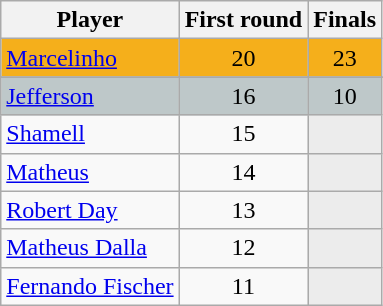<table class="wikitable">
<tr>
<th>Player</th>
<th>First round</th>
<th>Finals</th>
</tr>
<tr style="background:#F5AF1B; text-align:center;">
<td align=left><a href='#'>Marcelinho</a> </td>
<td>20</td>
<td>23</td>
</tr>
<tr align=center>
</tr>
<tr style="background:#BEC8C9; text-align:center;">
<td align=left><a href='#'>Jefferson</a> </td>
<td>16</td>
<td>10</td>
</tr>
<tr align=center>
<td align=left><a href='#'>Shamell</a> </td>
<td>15</td>
<td colspan="2" bgcolor="#ececec"></td>
</tr>
<tr align=center>
<td align=left><a href='#'>Matheus</a> </td>
<td>14</td>
<td colspan="2" bgcolor="#ececec"></td>
</tr>
<tr align=center>
<td align=left><a href='#'>Robert Day</a> </td>
<td>13</td>
<td colspan="2" bgcolor="#ececec"></td>
</tr>
<tr align=center>
<td align=left><a href='#'>Matheus Dalla</a> </td>
<td>12</td>
<td colspan="2" bgcolor="#ececec"></td>
</tr>
<tr align=center>
<td align=left><a href='#'>Fernando Fischer</a> </td>
<td>11</td>
<td colspan="2" bgcolor="#ececec"></td>
</tr>
</table>
